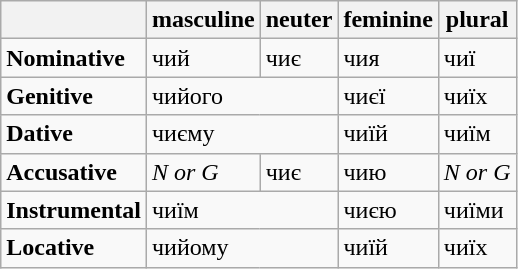<table class="wikitable" align=center>
<tr>
<th></th>
<th>masculine</th>
<th>neuter</th>
<th>feminine</th>
<th>plural</th>
</tr>
<tr>
<td><strong>Nominative</strong></td>
<td>чий</td>
<td>чиє</td>
<td>чия</td>
<td>чиї</td>
</tr>
<tr>
<td><strong>Genitive</strong></td>
<td colspan="2">чийого</td>
<td>чиєї</td>
<td>чиїх</td>
</tr>
<tr>
<td><strong>Dative</strong></td>
<td colspan="2">чиєму</td>
<td>чиїй</td>
<td>чиїм</td>
</tr>
<tr>
<td><strong>Accusative</strong></td>
<td><em>N or G</em></td>
<td>чиє</td>
<td>чию</td>
<td><em>N or G</em></td>
</tr>
<tr>
<td><strong>Instrumental</strong></td>
<td colspan="2">чиїм</td>
<td>чиєю</td>
<td>чиїми</td>
</tr>
<tr>
<td><strong>Locative</strong></td>
<td colspan="2">чийому</td>
<td>чиїй</td>
<td>чиїх</td>
</tr>
</table>
